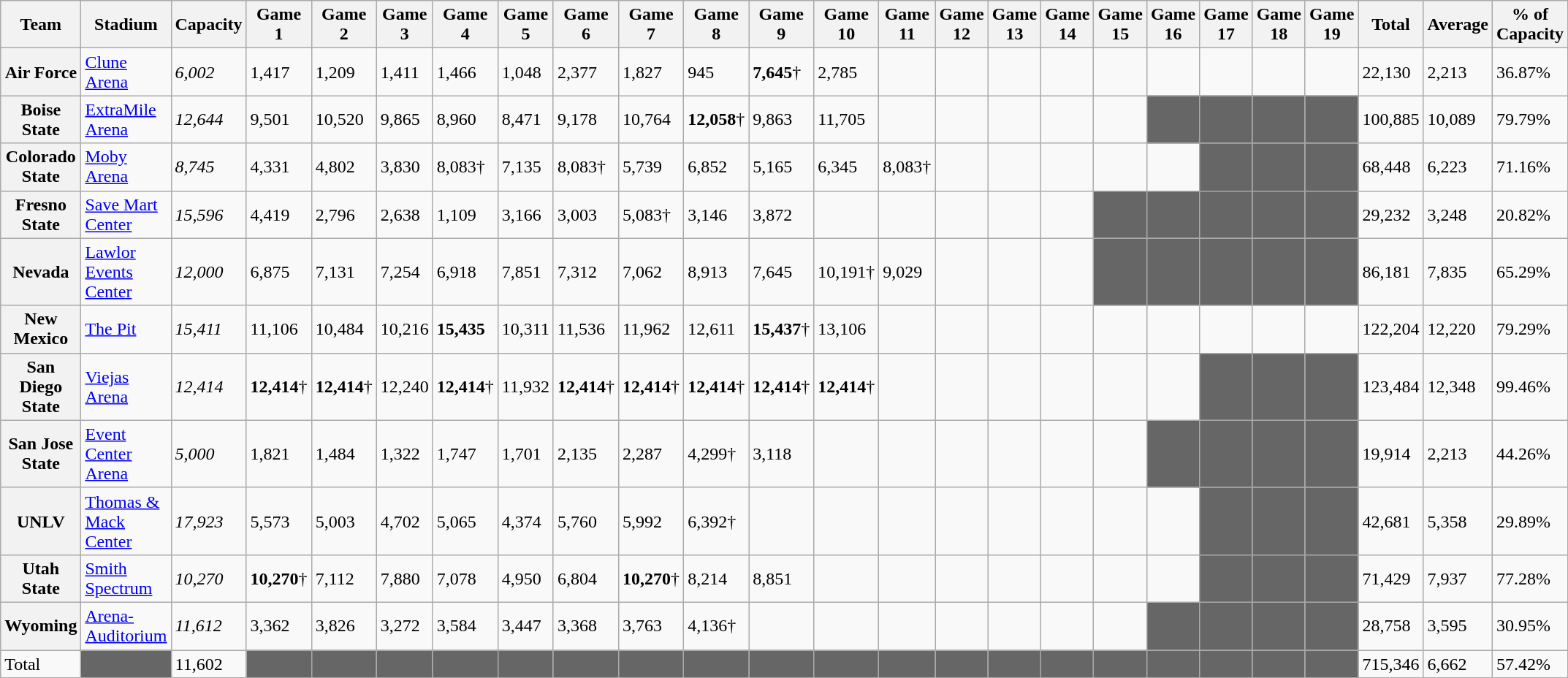<table class="wikitable">
<tr>
<th>Team</th>
<th>Stadium</th>
<th>Capacity</th>
<th>Game 1</th>
<th>Game 2</th>
<th>Game 3</th>
<th>Game 4</th>
<th>Game 5</th>
<th>Game 6</th>
<th>Game 7</th>
<th>Game 8</th>
<th>Game 9</th>
<th>Game 10</th>
<th>Game 11</th>
<th>Game 12</th>
<th>Game 13</th>
<th>Game 14</th>
<th>Game 15</th>
<th>Game 16</th>
<th>Game 17</th>
<th>Game 18</th>
<th>Game 19</th>
<th>Total</th>
<th>Average</th>
<th>% of Capacity</th>
</tr>
<tr>
<th style=>Air Force</th>
<td><a href='#'>Clune Arena</a></td>
<td><em>6,002</em></td>
<td>1,417</td>
<td>1,209</td>
<td>1,411</td>
<td>1,466</td>
<td>1,048</td>
<td>2,377</td>
<td>1,827</td>
<td>945</td>
<td><strong>7,645</strong>†</td>
<td>2,785</td>
<td></td>
<td></td>
<td></td>
<td></td>
<td></td>
<td></td>
<td></td>
<td></td>
<td></td>
<td>22,130</td>
<td>2,213</td>
<td>36.87%</td>
</tr>
<tr>
<th style=>Boise State</th>
<td><a href='#'>ExtraMile Arena</a></td>
<td><em>12,644</em></td>
<td>9,501</td>
<td>10,520</td>
<td>9,865</td>
<td>8,960</td>
<td>8,471</td>
<td>9,178</td>
<td>10,764</td>
<td><strong>12,058</strong>†</td>
<td>9,863</td>
<td>11,705</td>
<td></td>
<td></td>
<td></td>
<td></td>
<td></td>
<td style="background:#666666;"></td>
<td style="background:#666666;"></td>
<td style="background:#666666;"></td>
<td style="background:#666666;"></td>
<td>100,885</td>
<td>10,089</td>
<td>79.79%</td>
</tr>
<tr>
<th style=>Colorado State</th>
<td><a href='#'>Moby Arena</a></td>
<td><em>8,745</em></td>
<td>4,331</td>
<td>4,802</td>
<td>3,830</td>
<td>8,083†</td>
<td>7,135</td>
<td>8,083†</td>
<td>5,739</td>
<td>6,852</td>
<td>5,165</td>
<td>6,345</td>
<td>8,083†</td>
<td></td>
<td></td>
<td></td>
<td></td>
<td></td>
<td style="background:#666666;"></td>
<td style="background:#666666;"></td>
<td style="background:#666666;"></td>
<td>68,448</td>
<td>6,223</td>
<td>71.16%</td>
</tr>
<tr>
<th style=>Fresno State</th>
<td><a href='#'>Save Mart Center</a></td>
<td><em>15,596</em></td>
<td>4,419</td>
<td>2,796</td>
<td>2,638</td>
<td>1,109</td>
<td>3,166</td>
<td>3,003</td>
<td>5,083†</td>
<td>3,146</td>
<td>3,872</td>
<td></td>
<td></td>
<td></td>
<td></td>
<td></td>
<td style="background:#666666;"></td>
<td style="background:#666666;"></td>
<td style="background:#666666;"></td>
<td style="background:#666666;"></td>
<td style="background:#666666;"></td>
<td>29,232</td>
<td>3,248</td>
<td>20.82%</td>
</tr>
<tr>
<th style=>Nevada</th>
<td><a href='#'>Lawlor Events Center</a></td>
<td><em>12,000</em></td>
<td>6,875</td>
<td>7,131</td>
<td>7,254</td>
<td>6,918</td>
<td>7,851</td>
<td>7,312</td>
<td>7,062</td>
<td>8,913</td>
<td>7,645</td>
<td>10,191†</td>
<td>9,029</td>
<td></td>
<td></td>
<td></td>
<td style="background:#666666;"></td>
<td style="background:#666666;"></td>
<td style="background:#666666;"></td>
<td style="background:#666666;"></td>
<td style="background:#666666;"></td>
<td>86,181</td>
<td>7,835</td>
<td>65.29%</td>
</tr>
<tr>
<th style=>New Mexico</th>
<td><a href='#'>The Pit</a></td>
<td><em>15,411</em></td>
<td>11,106</td>
<td>10,484</td>
<td>10,216</td>
<td><strong>15,435</strong></td>
<td>10,311</td>
<td>11,536</td>
<td>11,962</td>
<td>12,611</td>
<td><strong>15,437</strong>†</td>
<td>13,106</td>
<td></td>
<td></td>
<td></td>
<td></td>
<td></td>
<td></td>
<td></td>
<td></td>
<td></td>
<td>122,204</td>
<td>12,220</td>
<td>79.29%</td>
</tr>
<tr>
<th style=>San Diego State</th>
<td><a href='#'>Viejas Arena</a></td>
<td><em>12,414</em></td>
<td><strong>12,414</strong>†</td>
<td><strong>12,414</strong>†</td>
<td>12,240</td>
<td><strong>12,414</strong>†</td>
<td>11,932</td>
<td><strong>12,414</strong>†</td>
<td><strong>12,414</strong>†</td>
<td><strong>12,414</strong>†</td>
<td><strong>12,414</strong>†</td>
<td><strong>12,414</strong>†</td>
<td></td>
<td></td>
<td></td>
<td></td>
<td></td>
<td></td>
<td style="background:#666666;"></td>
<td style="background:#666666;"></td>
<td style="background:#666666;"></td>
<td>123,484</td>
<td>12,348</td>
<td>99.46%</td>
</tr>
<tr>
<th style=>San Jose State</th>
<td><a href='#'>Event Center Arena</a></td>
<td><em>5,000</em></td>
<td>1,821</td>
<td>1,484</td>
<td>1,322</td>
<td>1,747</td>
<td>1,701</td>
<td>2,135</td>
<td>2,287</td>
<td>4,299†</td>
<td>3,118</td>
<td></td>
<td></td>
<td></td>
<td></td>
<td></td>
<td></td>
<td style="background:#666666;"></td>
<td style="background:#666666;"></td>
<td style="background:#666666;"></td>
<td style="background:#666666;"></td>
<td>19,914</td>
<td>2,213</td>
<td>44.26%</td>
</tr>
<tr>
<th style=>UNLV</th>
<td><a href='#'>Thomas & Mack Center</a></td>
<td><em>17,923</em></td>
<td>5,573</td>
<td>5,003</td>
<td>4,702</td>
<td>5,065</td>
<td>4,374</td>
<td>5,760</td>
<td>5,992</td>
<td>6,392†</td>
<td></td>
<td></td>
<td></td>
<td></td>
<td></td>
<td></td>
<td></td>
<td></td>
<td style="background:#666666;"></td>
<td style="background:#666666;"></td>
<td style="background:#666666;"></td>
<td>42,681</td>
<td>5,358</td>
<td>29.89%</td>
</tr>
<tr>
<th style=>Utah State</th>
<td><a href='#'>Smith Spectrum</a></td>
<td><em>10,270</em></td>
<td><strong>10,270</strong>†</td>
<td>7,112</td>
<td>7,880</td>
<td>7,078</td>
<td>4,950</td>
<td>6,804</td>
<td><strong>10,270</strong>†</td>
<td>8,214</td>
<td>8,851</td>
<td></td>
<td></td>
<td></td>
<td></td>
<td></td>
<td></td>
<td></td>
<td style="background:#666666;"></td>
<td style="background:#666666;"></td>
<td style="background:#666666;"></td>
<td>71,429</td>
<td>7,937</td>
<td>77.28%</td>
</tr>
<tr>
<th style=>Wyoming</th>
<td><a href='#'>Arena-Auditorium</a></td>
<td><em>11,612</em></td>
<td>3,362</td>
<td>3,826</td>
<td>3,272</td>
<td>3,584</td>
<td>3,447</td>
<td>3,368</td>
<td>3,763</td>
<td>4,136†</td>
<td></td>
<td></td>
<td></td>
<td></td>
<td></td>
<td></td>
<td></td>
<td style="background:#666666;"></td>
<td style="background:#666666;"></td>
<td style="background:#666666;"></td>
<td style="background:#666666;"></td>
<td>28,758</td>
<td>3,595</td>
<td>30.95%</td>
</tr>
<tr>
<td>Total</td>
<td style="background:#666666;"></td>
<td>11,602</td>
<td style="background:#666666;"></td>
<td style="background:#666666;"></td>
<td style="background:#666666;"></td>
<td style="background:#666666;"></td>
<td style="background:#666666;"></td>
<td style="background:#666666;"></td>
<td style="background:#666666;"></td>
<td style="background:#666666;"></td>
<td style="background:#666666;"></td>
<td style="background:#666666;"></td>
<td style="background:#666666;"></td>
<td style="background:#666666;"></td>
<td style="background:#666666;"></td>
<td style="background:#666666;"></td>
<td style="background:#666666;"></td>
<td style="background:#666666;"></td>
<td style="background:#666666;"></td>
<td style="background:#666666;"></td>
<td style="background:#666666;"></td>
<td>715,346</td>
<td>6,662</td>
<td>57.42%</td>
</tr>
<tr>
</tr>
</table>
